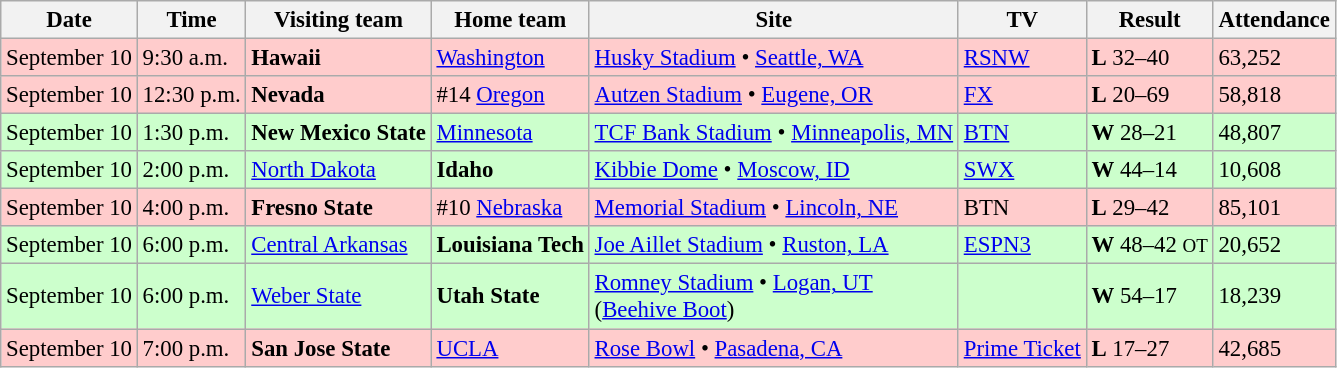<table class="wikitable" style="font-size:95%;">
<tr>
<th>Date</th>
<th>Time</th>
<th>Visiting team</th>
<th>Home team</th>
<th>Site</th>
<th>TV</th>
<th>Result</th>
<th>Attendance</th>
</tr>
<tr style="background:#fcc;">
<td>September 10</td>
<td>9:30 a.m.</td>
<td><strong>Hawaii</strong></td>
<td><a href='#'>Washington</a></td>
<td><a href='#'>Husky Stadium</a> • <a href='#'>Seattle, WA</a></td>
<td><a href='#'>RSNW</a></td>
<td><strong>L</strong> 32–40</td>
<td>63,252</td>
</tr>
<tr style="background:#fcc;">
<td>September 10</td>
<td>12:30 p.m.</td>
<td><strong>Nevada</strong></td>
<td>#14 <a href='#'>Oregon</a></td>
<td><a href='#'>Autzen Stadium</a> • <a href='#'>Eugene, OR</a></td>
<td><a href='#'>FX</a></td>
<td><strong>L</strong> 20–69</td>
<td>58,818</td>
</tr>
<tr style="background:#cfc;">
<td>September 10</td>
<td>1:30 p.m.</td>
<td><strong>New Mexico State</strong></td>
<td><a href='#'>Minnesota</a></td>
<td><a href='#'>TCF Bank Stadium</a> • <a href='#'>Minneapolis, MN</a></td>
<td><a href='#'>BTN</a></td>
<td><strong>W</strong> 28–21</td>
<td>48,807</td>
</tr>
<tr style="background:#cfc;">
<td>September 10</td>
<td>2:00 p.m.</td>
<td><a href='#'>North Dakota</a></td>
<td><strong>Idaho</strong></td>
<td><a href='#'>Kibbie Dome</a> • <a href='#'>Moscow, ID</a></td>
<td><a href='#'>SWX</a></td>
<td><strong>W</strong> 44–14</td>
<td>10,608</td>
</tr>
<tr style="background:#fcc;">
<td>September 10</td>
<td>4:00 p.m.</td>
<td><strong>Fresno State</strong></td>
<td>#10 <a href='#'>Nebraska</a></td>
<td><a href='#'>Memorial Stadium</a> • <a href='#'>Lincoln, NE</a></td>
<td>BTN</td>
<td><strong>L</strong> 29–42</td>
<td>85,101</td>
</tr>
<tr style="background:#cfc;">
<td>September 10</td>
<td>6:00 p.m.</td>
<td><a href='#'>Central Arkansas</a></td>
<td><strong>Louisiana Tech</strong></td>
<td><a href='#'>Joe Aillet Stadium</a> • <a href='#'>Ruston, LA</a></td>
<td><a href='#'>ESPN3</a></td>
<td><strong>W</strong> 48–42 <small> OT</small></td>
<td>20,652</td>
</tr>
<tr style="background:#cfc;">
<td>September 10</td>
<td>6:00 p.m.</td>
<td><a href='#'>Weber State</a></td>
<td><strong>Utah State</strong></td>
<td><a href='#'>Romney Stadium</a> • <a href='#'>Logan, UT</a><br>(<a href='#'>Beehive Boot</a>)</td>
<td></td>
<td><strong>W</strong> 54–17</td>
<td>18,239</td>
</tr>
<tr style="background:#fcc;">
<td>September 10</td>
<td>7:00 p.m.</td>
<td><strong>San Jose State</strong></td>
<td><a href='#'>UCLA</a></td>
<td><a href='#'>Rose Bowl</a> • <a href='#'>Pasadena, CA</a></td>
<td><a href='#'>Prime Ticket</a></td>
<td><strong>L</strong> 17–27</td>
<td>42,685</td>
</tr>
</table>
